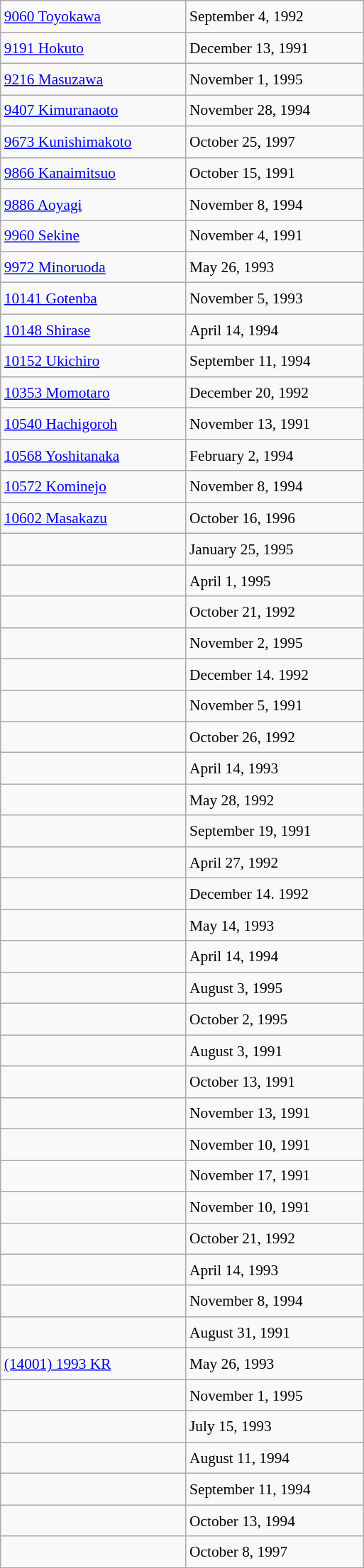<table class="wikitable" style="font-size: 89%; float: left; width: 24em; margin-right: 1em; line-height: 1.6em !important;">
<tr>
<td><a href='#'>9060 Toyokawa</a></td>
<td>September 4, 1992</td>
</tr>
<tr>
<td><a href='#'>9191 Hokuto</a></td>
<td>December 13, 1991</td>
</tr>
<tr>
<td><a href='#'>9216 Masuzawa</a></td>
<td>November 1, 1995</td>
</tr>
<tr>
<td><a href='#'>9407 Kimuranaoto</a></td>
<td>November 28, 1994</td>
</tr>
<tr>
<td><a href='#'>9673 Kunishimakoto</a></td>
<td>October 25, 1997</td>
</tr>
<tr>
<td><a href='#'>9866 Kanaimitsuo</a></td>
<td>October 15, 1991</td>
</tr>
<tr>
<td><a href='#'>9886 Aoyagi</a></td>
<td>November 8, 1994</td>
</tr>
<tr>
<td><a href='#'>9960 Sekine</a></td>
<td>November 4, 1991</td>
</tr>
<tr>
<td><a href='#'>9972 Minoruoda</a></td>
<td>May 26, 1993</td>
</tr>
<tr>
<td><a href='#'>10141 Gotenba</a></td>
<td>November 5, 1993</td>
</tr>
<tr>
<td><a href='#'>10148 Shirase</a></td>
<td>April 14, 1994</td>
</tr>
<tr>
<td><a href='#'>10152 Ukichiro</a></td>
<td>September 11, 1994</td>
</tr>
<tr>
<td><a href='#'>10353 Momotaro</a></td>
<td>December 20, 1992</td>
</tr>
<tr>
<td><a href='#'>10540 Hachigoroh</a></td>
<td>November 13, 1991</td>
</tr>
<tr>
<td><a href='#'>10568 Yoshitanaka</a></td>
<td>February 2, 1994</td>
</tr>
<tr>
<td><a href='#'>10572 Kominejo</a></td>
<td>November 8, 1994</td>
</tr>
<tr>
<td><a href='#'>10602 Masakazu</a></td>
<td>October 16, 1996</td>
</tr>
<tr>
<td></td>
<td>January 25, 1995</td>
</tr>
<tr>
<td></td>
<td>April 1, 1995</td>
</tr>
<tr>
<td></td>
<td>October 21, 1992</td>
</tr>
<tr>
<td></td>
<td>November 2, 1995</td>
</tr>
<tr>
<td></td>
<td>December 14. 1992</td>
</tr>
<tr>
<td></td>
<td>November 5, 1991</td>
</tr>
<tr>
<td></td>
<td>October 26, 1992</td>
</tr>
<tr>
<td></td>
<td>April 14, 1993</td>
</tr>
<tr>
<td></td>
<td>May 28, 1992</td>
</tr>
<tr>
<td></td>
<td>September 19, 1991</td>
</tr>
<tr>
<td></td>
<td>April 27, 1992</td>
</tr>
<tr>
<td></td>
<td>December 14. 1992</td>
</tr>
<tr>
<td></td>
<td>May 14, 1993</td>
</tr>
<tr>
<td></td>
<td>April 14, 1994</td>
</tr>
<tr>
<td></td>
<td>August 3, 1995</td>
</tr>
<tr>
<td></td>
<td>October 2, 1995</td>
</tr>
<tr>
<td></td>
<td>August 3, 1991</td>
</tr>
<tr>
<td></td>
<td>October 13, 1991</td>
</tr>
<tr>
<td></td>
<td>November 13, 1991</td>
</tr>
<tr>
<td></td>
<td>November 10, 1991</td>
</tr>
<tr>
<td></td>
<td>November 17, 1991</td>
</tr>
<tr>
<td></td>
<td>November 10, 1991</td>
</tr>
<tr>
<td></td>
<td>October 21, 1992</td>
</tr>
<tr>
<td></td>
<td>April 14, 1993</td>
</tr>
<tr>
<td></td>
<td>November 8, 1994</td>
</tr>
<tr>
<td></td>
<td>August 31, 1991</td>
</tr>
<tr>
<td><a href='#'>(14001) 1993 KR</a></td>
<td>May 26, 1993</td>
</tr>
<tr>
<td></td>
<td>November 1, 1995</td>
</tr>
<tr>
<td></td>
<td>July 15, 1993</td>
</tr>
<tr>
<td></td>
<td>August 11, 1994</td>
</tr>
<tr>
<td></td>
<td>September 11, 1994</td>
</tr>
<tr>
<td></td>
<td>October 13, 1994</td>
</tr>
<tr>
<td></td>
<td>October 8, 1997</td>
</tr>
</table>
